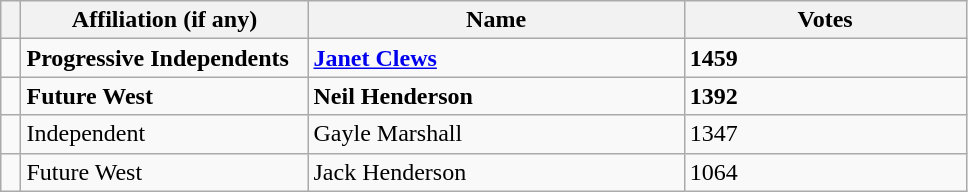<table class="wikitable" style="width:51%;">
<tr>
<th style="width:1%;"></th>
<th style="width:15%;">Affiliation (if any)</th>
<th style="width:20%;">Name</th>
<th style="width:15%;">Votes</th>
</tr>
<tr>
<td bgcolor=></td>
<td><strong>Progressive Independents</strong></td>
<td><strong><a href='#'>Janet Clews</a></strong></td>
<td><strong>1459</strong></td>
</tr>
<tr>
<td bgcolor=></td>
<td><strong>Future West</strong></td>
<td><strong>Neil Henderson</strong></td>
<td><strong>1392</strong></td>
</tr>
<tr>
<td bgcolor=></td>
<td>Independent</td>
<td>Gayle Marshall</td>
<td>1347</td>
</tr>
<tr>
<td bgcolor=></td>
<td>Future West</td>
<td>Jack Henderson</td>
<td>1064</td>
</tr>
</table>
